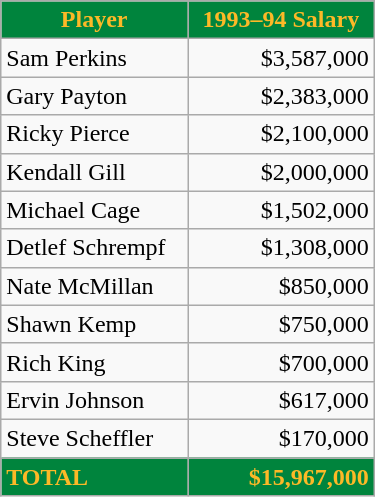<table width=250 px; class="wikitable sortable sortable">
<tr>
<th style="background:#00843D; color:#Fdb927" width="50%">Player</th>
<th style="background:#00843D; color:#Fdb927" width="50%">1993–94 Salary</th>
</tr>
<tr>
<td>Sam Perkins</td>
<td align="right">$3,587,000</td>
</tr>
<tr>
<td>Gary Payton</td>
<td align="right">$2,383,000</td>
</tr>
<tr>
<td>Ricky Pierce</td>
<td align="right">$2,100,000</td>
</tr>
<tr>
<td>Kendall Gill</td>
<td align="right">$2,000,000</td>
</tr>
<tr>
<td>Michael Cage</td>
<td align="right">$1,502,000</td>
</tr>
<tr>
<td>Detlef Schrempf</td>
<td align="right">$1,308,000</td>
</tr>
<tr>
<td>Nate McMillan</td>
<td align="right">$850,000</td>
</tr>
<tr>
<td>Shawn Kemp</td>
<td align="right">$750,000</td>
</tr>
<tr>
<td>Rich King</td>
<td align="right">$700,000</td>
</tr>
<tr>
<td>Ervin Johnson</td>
<td align="right">$617,000</td>
</tr>
<tr>
<td>Steve Scheffler</td>
<td align="right">$170,000</td>
</tr>
<tr class="sortbottom">
<td style="background:#00843D; color:#Fdb927" width="50%"><strong>TOTAL</strong></td>
<td style="background:#00843D; color:#Fdb927" width="50%" align="right"><strong>$15,967,000</strong></td>
</tr>
</table>
